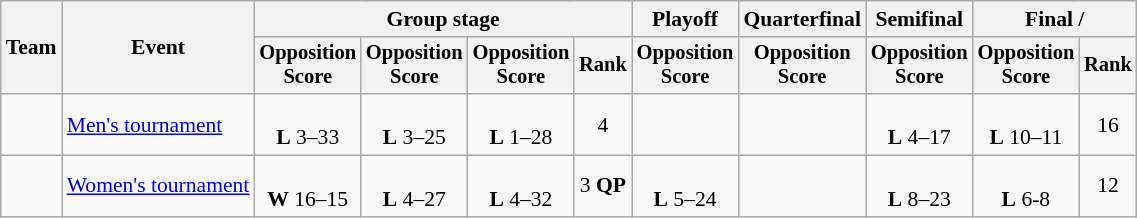<table class="wikitable" style="text-align:center; font-size:90%;">
<tr>
<th rowspan=2>Team</th>
<th rowspan=2>Event</th>
<th colspan=4>Group stage</th>
<th>Playoff</th>
<th>Quarterfinal</th>
<th>Semifinal</th>
<th colspan=2>Final / </th>
</tr>
<tr style=font-size:95%>
<th>Opposition<br>Score</th>
<th>Opposition<br>Score</th>
<th>Opposition<br>Score</th>
<th>Rank</th>
<th>Opposition<br>Score</th>
<th>Opposition<br>Score</th>
<th>Opposition<br>Score</th>
<th>Opposition<br>Score</th>
<th>Rank</th>
</tr>
<tr>
<td align=left></td>
<td align=left><a href='#'>Men's tournament</a></td>
<td><br><strong>L</strong> 3–33</td>
<td><br><strong>L</strong> 3–25</td>
<td><br><strong>L</strong> 1–28</td>
<td>4</td>
<td></td>
<td></td>
<td><br><strong>L</strong> 4–17</td>
<td><br><strong>L</strong> 10–11</td>
<td>16</td>
</tr>
<tr>
<td align=left></td>
<td align=left><a href='#'>Women's tournament</a></td>
<td><br><strong>W</strong> 16–15</td>
<td><br><strong>L</strong> 4–27</td>
<td><br><strong>L</strong> 4–32</td>
<td>3 <strong>QP</strong></td>
<td><br><strong>L</strong> 5–24</td>
<td></td>
<td><br><strong>L</strong> 8–23</td>
<td><br><strong>L</strong> 6-8</td>
<td>12</td>
</tr>
</table>
